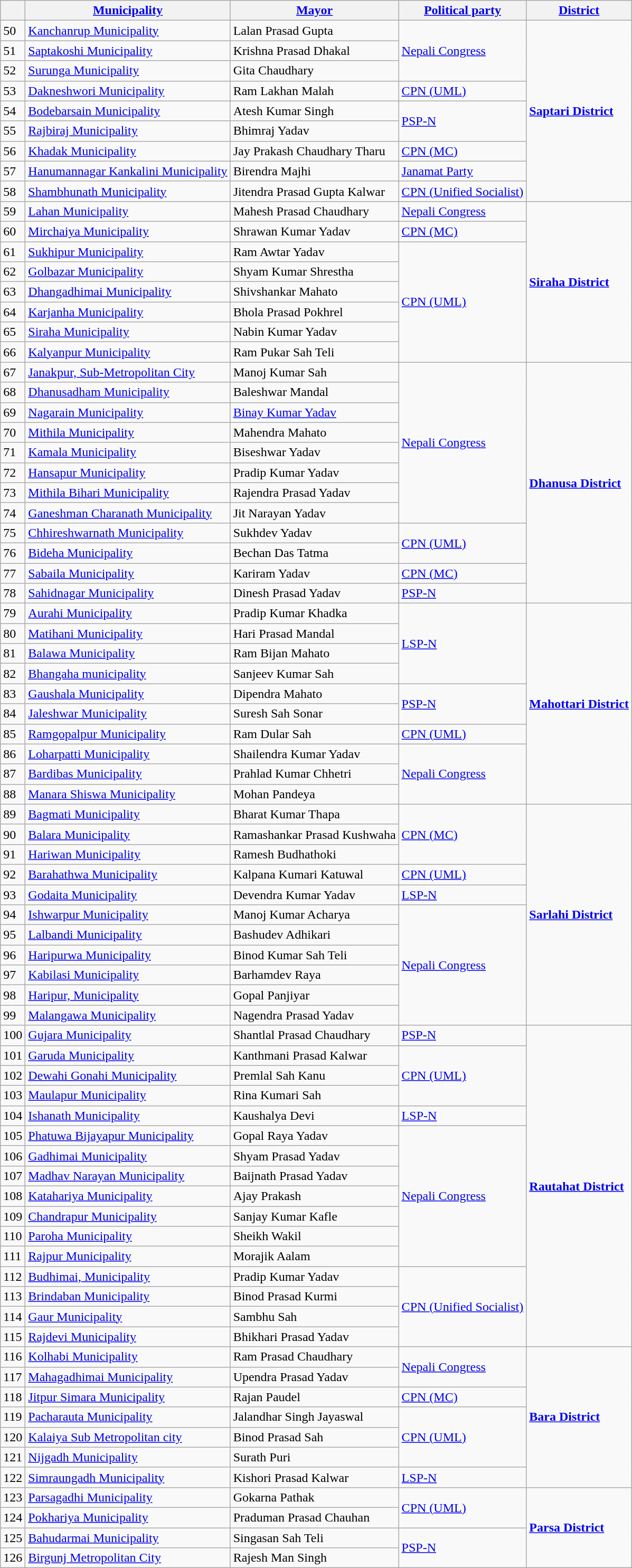<table class="wikitable sortable">
<tr>
<th></th>
<th><a href='#'>Municipality</a></th>
<th><a href='#'>Mayor</a></th>
<th><a href='#'>Political party</a></th>
<th><a href='#'>District</a></th>
</tr>
<tr>
<td>50</td>
<td><a href='#'>Kanchanrup Municipality</a></td>
<td>Lalan Prasad Gupta</td>
<td rowspan="3"><a href='#'>Nepali Congress</a></td>
<td rowspan="9"><strong><a href='#'>Saptari District</a></strong></td>
</tr>
<tr>
<td>51</td>
<td><a href='#'>Saptakoshi Municipality</a></td>
<td>Krishna Prasad Dhakal</td>
</tr>
<tr>
<td>52</td>
<td><a href='#'>Surunga Municipality</a></td>
<td>Gita Chaudhary</td>
</tr>
<tr>
<td>53</td>
<td><a href='#'>Dakneshwori Municipality</a></td>
<td>Ram Lakhan Malah</td>
<td><a href='#'>CPN (UML)</a></td>
</tr>
<tr>
<td>54</td>
<td><a href='#'>Bodebarsain Municipality</a></td>
<td>Atesh Kumar Singh</td>
<td rowspan="2"><a href='#'>PSP-N</a></td>
</tr>
<tr>
<td>55</td>
<td><a href='#'>Rajbiraj Municipality</a></td>
<td>Bhimraj Yadav</td>
</tr>
<tr>
<td>56</td>
<td><a href='#'>Khadak Municipality</a></td>
<td>Jay Prakash Chaudhary Tharu</td>
<td><a href='#'>CPN (MC)</a></td>
</tr>
<tr>
<td>57</td>
<td><a href='#'>Hanumannagar Kankalini Municipality</a></td>
<td>Birendra Majhi</td>
<td><a href='#'>Janamat Party</a></td>
</tr>
<tr>
<td>58</td>
<td><a href='#'>Shambhunath Municipality</a></td>
<td>Jitendra Prasad Gupta Kalwar</td>
<td><a href='#'>CPN (Unified Socialist)</a></td>
</tr>
<tr>
<td>59</td>
<td><a href='#'>Lahan Municipality</a></td>
<td>Mahesh Prasad Chaudhary</td>
<td><a href='#'>Nepali Congress</a></td>
<td rowspan="8"><strong><a href='#'>Siraha District</a></strong></td>
</tr>
<tr>
<td>60</td>
<td><a href='#'>Mirchaiya Municipality</a></td>
<td>Shrawan Kumar Yadav</td>
<td><a href='#'>CPN (MC)</a></td>
</tr>
<tr>
<td>61</td>
<td><a href='#'>Sukhipur Municipality</a></td>
<td>Ram Awtar Yadav</td>
<td rowspan="6"><a href='#'>CPN (UML)</a></td>
</tr>
<tr>
<td>62</td>
<td><a href='#'>Golbazar Municipality</a></td>
<td>Shyam Kumar Shrestha</td>
</tr>
<tr>
<td>63</td>
<td><a href='#'>Dhangadhimai Municipality</a></td>
<td>Shivshankar Mahato</td>
</tr>
<tr>
<td>64</td>
<td><a href='#'>Karjanha Municipality</a></td>
<td>Bhola Prasad Pokhrel</td>
</tr>
<tr>
<td>65</td>
<td><a href='#'>Siraha Municipality</a></td>
<td>Nabin Kumar Yadav</td>
</tr>
<tr>
<td>66</td>
<td><a href='#'>Kalyanpur Municipality</a></td>
<td>Ram Pukar Sah Teli</td>
</tr>
<tr>
<td>67</td>
<td><a href='#'>Janakpur, Sub-Metropolitan City</a></td>
<td>Manoj Kumar Sah</td>
<td rowspan="8"><a href='#'>Nepali Congress</a></td>
<td rowspan="12"><strong><a href='#'>Dhanusa District</a></strong></td>
</tr>
<tr>
<td>68</td>
<td><a href='#'>Dhanusadham Municipality</a></td>
<td>Baleshwar Mandal</td>
</tr>
<tr>
<td>69</td>
<td><a href='#'>Nagarain Municipality</a></td>
<td><a href='#'>Binay Kumar Yadav</a></td>
</tr>
<tr>
<td>70</td>
<td><a href='#'>Mithila Municipality</a></td>
<td>Mahendra Mahato</td>
</tr>
<tr>
<td>71</td>
<td><a href='#'>Kamala Municipality</a></td>
<td>Biseshwar Yadav</td>
</tr>
<tr>
<td>72</td>
<td><a href='#'>Hansapur Municipality</a></td>
<td>Pradip Kumar Yadav</td>
</tr>
<tr>
<td>73</td>
<td><a href='#'>Mithila Bihari Municipality</a></td>
<td>Rajendra Prasad Yadav</td>
</tr>
<tr>
<td>74</td>
<td><a href='#'>Ganeshman Charanath Municipality</a></td>
<td>Jit Narayan Yadav</td>
</tr>
<tr>
<td>75</td>
<td><a href='#'>Chhireshwarnath Municipality</a></td>
<td>Sukhdev Yadav</td>
<td rowspan="2"><a href='#'>CPN (UML)</a></td>
</tr>
<tr>
<td>76</td>
<td><a href='#'>Bideha Municipality</a></td>
<td>Bechan Das Tatma</td>
</tr>
<tr>
<td>77</td>
<td><a href='#'>Sabaila Municipality</a></td>
<td>Kariram Yadav</td>
<td><a href='#'>CPN (MC)</a></td>
</tr>
<tr>
<td>78</td>
<td><a href='#'>Sahidnagar Municipality</a></td>
<td>Dinesh Prasad Yadav</td>
<td><a href='#'>PSP-N</a></td>
</tr>
<tr>
<td>79</td>
<td><a href='#'>Aurahi Municipality</a></td>
<td>Pradip Kumar Khadka</td>
<td rowspan="4"><a href='#'>LSP-N</a></td>
<td rowspan="10"><strong><a href='#'>Mahottari District</a></strong></td>
</tr>
<tr>
<td>80</td>
<td><a href='#'>Matihani Municipality</a></td>
<td>Hari Prasad Mandal</td>
</tr>
<tr>
<td>81</td>
<td><a href='#'>Balawa Municipality</a></td>
<td>Ram Bijan Mahato</td>
</tr>
<tr>
<td>82</td>
<td><a href='#'>Bhangaha municipality</a></td>
<td>Sanjeev Kumar Sah</td>
</tr>
<tr>
<td>83</td>
<td><a href='#'>Gaushala Municipality</a></td>
<td>Dipendra Mahato</td>
<td rowspan="2"><a href='#'>PSP-N</a></td>
</tr>
<tr>
<td>84</td>
<td><a href='#'>Jaleshwar Municipality</a></td>
<td>Suresh Sah Sonar</td>
</tr>
<tr>
<td>85</td>
<td><a href='#'>Ramgopalpur Municipality</a></td>
<td>Ram Dular Sah</td>
<td><a href='#'>CPN (UML)</a></td>
</tr>
<tr>
<td>86</td>
<td><a href='#'>Loharpatti Municipality</a></td>
<td>Shailendra Kumar Yadav</td>
<td rowspan="3"><a href='#'>Nepali Congress</a></td>
</tr>
<tr>
<td>87</td>
<td><a href='#'>Bardibas Municipality</a></td>
<td>Prahlad Kumar Chhetri</td>
</tr>
<tr>
<td>88</td>
<td><a href='#'>Manara Shiswa Municipality</a></td>
<td>Mohan Pandeya</td>
</tr>
<tr>
<td>89</td>
<td><a href='#'>Bagmati Municipality</a></td>
<td>Bharat Kumar Thapa</td>
<td rowspan="3"><a href='#'>CPN (MC)</a></td>
<td rowspan="11"><strong><a href='#'>Sarlahi District</a></strong></td>
</tr>
<tr>
<td>90</td>
<td><a href='#'>Balara Municipality</a></td>
<td>Ramashankar Prasad Kushwaha</td>
</tr>
<tr>
<td>91</td>
<td><a href='#'>Hariwan Municipality</a></td>
<td>Ramesh Budhathoki</td>
</tr>
<tr>
<td>92</td>
<td><a href='#'>Barahathwa Municipality</a></td>
<td>Kalpana Kumari Katuwal</td>
<td><a href='#'>CPN (UML)</a></td>
</tr>
<tr>
<td>93</td>
<td><a href='#'>Godaita Municipality</a></td>
<td>Devendra Kumar Yadav</td>
<td><a href='#'>LSP-N</a></td>
</tr>
<tr>
<td>94</td>
<td><a href='#'>Ishwarpur Municipality</a></td>
<td>Manoj Kumar Acharya</td>
<td rowspan="6"><a href='#'>Nepali Congress</a></td>
</tr>
<tr>
<td>95</td>
<td><a href='#'>Lalbandi Municipality</a></td>
<td>Bashudev Adhikari</td>
</tr>
<tr>
<td>96</td>
<td><a href='#'>Haripurwa Municipality</a></td>
<td>Binod Kumar Sah Teli</td>
</tr>
<tr>
<td>97</td>
<td><a href='#'>Kabilasi Municipality</a></td>
<td>Barhamdev Raya</td>
</tr>
<tr>
<td>98</td>
<td><a href='#'>Haripur, Municipality</a></td>
<td>Gopal Panjiyar</td>
</tr>
<tr>
<td>99</td>
<td><a href='#'>Malangawa Municipality</a></td>
<td>Nagendra Prasad Yadav</td>
</tr>
<tr>
<td>100</td>
<td><a href='#'>Gujara Municipality</a></td>
<td>Shantlal Prasad Chaudhary</td>
<td><a href='#'>PSP-N</a></td>
<td rowspan="16"><strong><a href='#'>Rautahat District</a></strong></td>
</tr>
<tr>
<td>101</td>
<td><a href='#'>Garuda Municipality</a></td>
<td>Kanthmani Prasad Kalwar</td>
<td rowspan="3"><a href='#'>CPN (UML)</a></td>
</tr>
<tr>
<td>102</td>
<td><a href='#'>Dewahi Gonahi Municipality</a></td>
<td>Premlal Sah Kanu</td>
</tr>
<tr>
<td>103</td>
<td><a href='#'>Maulapur Municipality</a></td>
<td>Rina Kumari Sah</td>
</tr>
<tr>
<td>104</td>
<td><a href='#'>Ishanath Municipality</a></td>
<td>Kaushalya Devi</td>
<td><a href='#'>LSP-N</a></td>
</tr>
<tr>
<td>105</td>
<td><a href='#'>Phatuwa Bijayapur Municipality</a></td>
<td>Gopal Raya Yadav</td>
<td rowspan="7"><a href='#'>Nepali Congress</a></td>
</tr>
<tr>
<td>106</td>
<td><a href='#'>Gadhimai Municipality</a></td>
<td>Shyam Prasad Yadav</td>
</tr>
<tr>
<td>107</td>
<td><a href='#'>Madhav Narayan Municipality</a></td>
<td>Baijnath Prasad Yadav</td>
</tr>
<tr>
<td>108</td>
<td><a href='#'>Katahariya Municipality</a></td>
<td>Ajay Prakash</td>
</tr>
<tr>
<td>109</td>
<td><a href='#'>Chandrapur Municipality</a></td>
<td>Sanjay Kumar Kafle</td>
</tr>
<tr>
<td>110</td>
<td><a href='#'>Paroha Municipality</a></td>
<td>Sheikh Wakil</td>
</tr>
<tr>
<td>111</td>
<td><a href='#'>Rajpur Municipality</a></td>
<td>Morajik Aalam</td>
</tr>
<tr>
<td>112</td>
<td><a href='#'>Budhimai, Municipality</a></td>
<td>Pradip Kumar Yadav</td>
<td rowspan="4"><a href='#'>CPN (Unified Socialist)</a></td>
</tr>
<tr>
<td>113</td>
<td><a href='#'>Brindaban Municipality</a></td>
<td>Binod Prasad Kurmi</td>
</tr>
<tr>
<td>114</td>
<td><a href='#'>Gaur Municipality</a></td>
<td>Sambhu Sah</td>
</tr>
<tr>
<td>115</td>
<td><a href='#'>Rajdevi Municipality</a></td>
<td>Bhikhari Prasad Yadav</td>
</tr>
<tr>
<td>116</td>
<td><a href='#'>Kolhabi Municipality</a></td>
<td>Ram Prasad Chaudhary</td>
<td rowspan="2"><a href='#'>Nepali Congress</a></td>
<td rowspan="7"><strong><a href='#'>Bara District</a></strong></td>
</tr>
<tr>
<td>117</td>
<td><a href='#'>Mahagadhimai Municipality</a></td>
<td>Upendra Prasad Yadav</td>
</tr>
<tr>
<td>118</td>
<td><a href='#'>Jitpur Simara Municipality</a></td>
<td>Rajan Paudel</td>
<td><a href='#'>CPN (MC)</a></td>
</tr>
<tr>
<td>119</td>
<td><a href='#'>Pacharauta Municipality</a></td>
<td>Jalandhar Singh Jayaswal</td>
<td rowspan="3"><a href='#'>CPN (UML)</a></td>
</tr>
<tr>
<td>120</td>
<td><a href='#'>Kalaiya Sub Metropolitan city</a></td>
<td>Binod Prasad Sah</td>
</tr>
<tr>
<td>121</td>
<td><a href='#'>Nijgadh Municipality</a></td>
<td>Surath Puri</td>
</tr>
<tr>
<td>122</td>
<td><a href='#'>Simraungadh Municipality</a></td>
<td>Kishori Prasad Kalwar</td>
<td><a href='#'>LSP-N</a></td>
</tr>
<tr>
<td>123</td>
<td><a href='#'>Parsagadhi Municipality</a></td>
<td>Gokarna Pathak</td>
<td rowspan="2"><a href='#'>CPN (UML)</a></td>
<td rowspan="4"><strong><a href='#'>Parsa District</a></strong></td>
</tr>
<tr>
<td>124</td>
<td><a href='#'>Pokhariya Municipality</a></td>
<td>Praduman Prasad Chauhan</td>
</tr>
<tr>
<td>125</td>
<td><a href='#'>Bahudarmai Municipality</a></td>
<td>Singasan Sah Teli</td>
<td rowspan="2"><a href='#'>PSP-N</a></td>
</tr>
<tr>
<td>126</td>
<td><a href='#'>Birgunj Metropolitan City</a></td>
<td>Rajesh Man Singh</td>
</tr>
</table>
